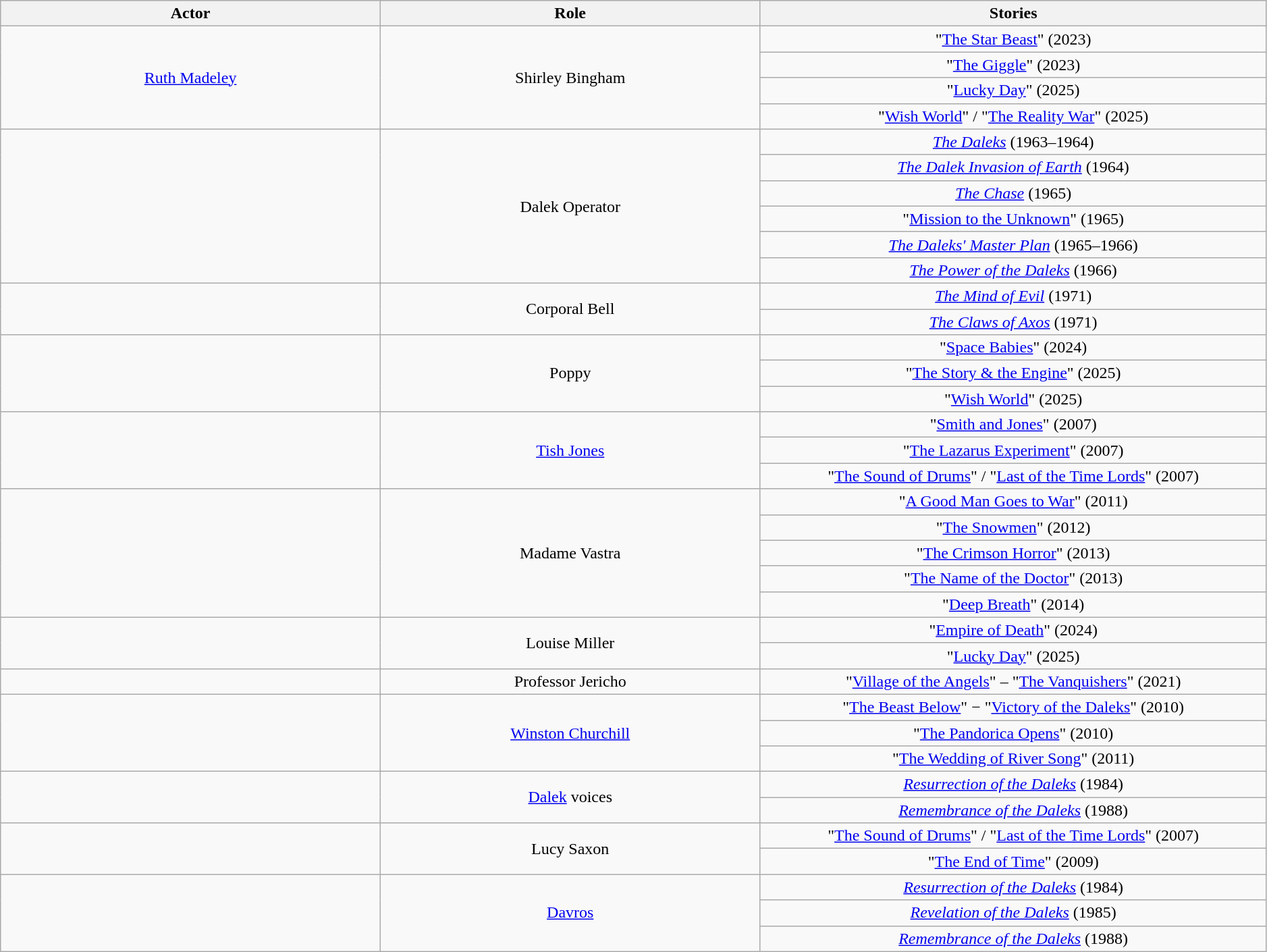<table class="wikitable plainrowheaders sortable" style="text-align:center; width:99%;">
<tr>
<th style="width:30%;">Actor</th>
<th scope="col" style="width:30%;">Role</th>
<th scope="col" style="width:40%;">Stories</th>
</tr>
<tr>
<td scope="row" rowspan="4"><a href='#'>Ruth Madeley</a></td>
<td rowspan="4">Shirley Bingham</td>
<td data-sort-value="301">"<a href='#'>The Star Beast</a>" (2023)</td>
</tr>
<tr>
<td data-sort-value="303">"<a href='#'>The Giggle</a>" (2023)</td>
</tr>
<tr>
<td data-sort-value="316">"<a href='#'>Lucky Day</a>" (2025)</td>
</tr>
<tr>
<td data-sort-value="319a">"<a href='#'>Wish World</a>" / "<a href='#'>The Reality War</a>" (2025)</td>
</tr>
<tr>
<td scope="row" rowspan="6"></td>
<td rowspan="6">Dalek Operator</td>
<td data-sort-value="002"><em><a href='#'>The Daleks</a></em> (1963–1964)</td>
</tr>
<tr>
<td data-sort-value="010"><em><a href='#'>The Dalek Invasion of Earth</a></em> (1964)</td>
</tr>
<tr>
<td data-sort-value="016"><em><a href='#'>The Chase</a></em> (1965)</td>
</tr>
<tr>
<td data-sort-value="019">"<a href='#'>Mission to the Unknown</a>" (1965)</td>
</tr>
<tr>
<td data-sort-value="021"><em><a href='#'>The Daleks' Master Plan</a></em> (1965–1966)</td>
</tr>
<tr>
<td data-sort-value="030"><em><a href='#'>The Power of the Daleks</a></em> (1966)</td>
</tr>
<tr>
<td scope="row" rowspan="2"></td>
<td rowspan="2">Corporal Bell</td>
<td data-sort-value="056"><em><a href='#'>The Mind of Evil</a></em> (1971)</td>
</tr>
<tr>
<td data-sort-value="057"><em><a href='#'>The Claws of Axos</a></em> (1971)</td>
</tr>
<tr>
<td scope="row" rowspan="3"></td>
<td rowspan="3">Poppy</td>
<td data-sort-value="305">"<a href='#'>Space Babies</a>" (2024)</td>
</tr>
<tr>
<td data-sort-value="317">"<a href='#'>The Story & the Engine</a>" (2025)</td>
</tr>
<tr>
<td data-sort-value="319a">"<a href='#'>Wish World</a>" (2025)</td>
</tr>
<tr>
<td scope="row" rowspan="3"></td>
<td rowspan="3"><a href='#'>Tish Jones</a></td>
<td data-sort-value="179">"<a href='#'>Smith and Jones</a>" (2007)</td>
</tr>
<tr>
<td data-sort-value="183">"<a href='#'>The Lazarus Experiment</a>" (2007)</td>
</tr>
<tr>
<td data-sort-value="187b">"<a href='#'>The Sound of Drums</a>" / "<a href='#'>Last of the Time Lords</a>" (2007)</td>
</tr>
<tr>
<td scope="row" rowspan="5"></td>
<td rowspan="5">Madame Vastra</td>
<td data-sort-value="218">"<a href='#'>A Good Man Goes to War</a>" (2011)</td>
</tr>
<tr>
<td data-sort-value="231">"<a href='#'>The Snowmen</a>" (2012)</td>
</tr>
<tr>
<td data-sort-value="237">"<a href='#'>The Crimson Horror</a>" (2013)</td>
</tr>
<tr>
<td data-sort-value="239">"<a href='#'>The Name of the Doctor</a>" (2013)</td>
</tr>
<tr>
<td data-sort-value="242">"<a href='#'>Deep Breath</a>" (2014)</td>
</tr>
<tr>
<td scope="row" rowspan="2"></td>
<td rowspan="2">Louise Miller</td>
<td data-sort-value="311b">"<a href='#'>Empire of Death</a>" (2024)</td>
</tr>
<tr>
<td data-sort-value="316">"<a href='#'>Lucky Day</a>" (2025)</td>
</tr>
<tr>
<td scope="row"></td>
<td>Professor Jericho</td>
<td data-sort-value="297d">"<a href='#'>Village of the Angels</a>" – "<a href='#'>The Vanquishers</a>" (2021)</td>
</tr>
<tr>
<td scope="row" rowspan="3"></td>
<td rowspan="3"><a href='#'>Winston Churchill</a></td>
<td data-sort-value="204">"<a href='#'>The Beast Below</a>" − "<a href='#'>Victory of the Daleks</a>" (2010)</td>
</tr>
<tr>
<td data-sort-value="212a">"<a href='#'>The Pandorica Opens</a>" (2010)</td>
</tr>
<tr>
<td data-sort-value="224">"<a href='#'>The Wedding of River Song</a>" (2011)</td>
</tr>
<tr>
<td scope="row" rowspan="2"></td>
<td rowspan="2"><a href='#'>Dalek</a> voices</td>
<td data-sort-value="133"><em><a href='#'>Resurrection of the Daleks</a></em> (1984)</td>
</tr>
<tr>
<td data-sort-value="148"><em><a href='#'>Remembrance of the Daleks</a></em> (1988)</td>
</tr>
<tr>
<td scope="row" rowspan="2"></td>
<td rowspan="2">Lucy Saxon</td>
<td data-sort-value="187b">"<a href='#'>The Sound of Drums</a>" / "<a href='#'>Last of the Time Lords</a>" (2007)</td>
</tr>
<tr>
<td data-sort-value="202">"<a href='#'>The End of Time</a>" (2009)</td>
</tr>
<tr>
<td scope="row" rowspan="3"></td>
<td rowspan="3"><a href='#'>Davros</a></td>
<td data-sort-value="133"><em><a href='#'>Resurrection of the Daleks</a></em> (1984)</td>
</tr>
<tr>
<td data-sort-value="142"><em><a href='#'>Revelation of the Daleks</a></em> (1985)</td>
</tr>
<tr>
<td data-sort-value="148"><em><a href='#'>Remembrance of the Daleks</a></em> (1988)</td>
</tr>
</table>
